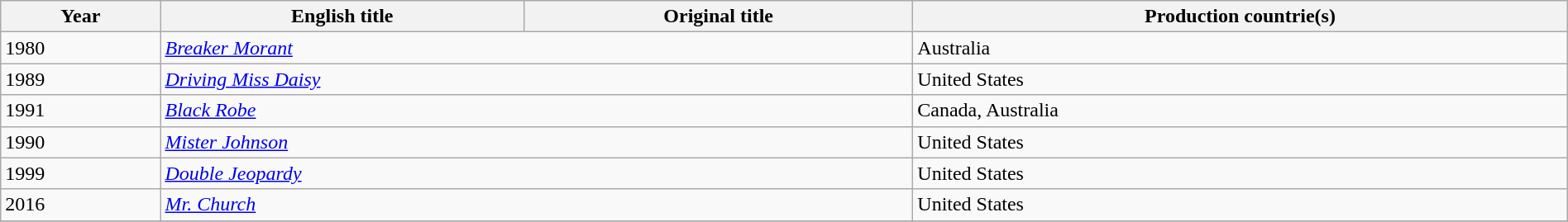<table class="sortable wikitable" style="width:100%; margin-bottom:4px" cellpadding="5">
<tr>
<th scope="col">Year</th>
<th scope="col">English title</th>
<th scope="col">Original title</th>
<th scope="col">Production countrie(s)</th>
</tr>
<tr>
<td>1980</td>
<td colspan=2><em><a href='#'>Breaker Morant</a></em></td>
<td>Australia</td>
</tr>
<tr>
<td>1989</td>
<td colspan=2><em><a href='#'>Driving Miss Daisy</a></em></td>
<td>United States</td>
</tr>
<tr>
<td>1991</td>
<td colspan=2><em><a href='#'>Black Robe</a></em></td>
<td>Canada, Australia</td>
</tr>
<tr>
<td>1990</td>
<td colspan=2><em><a href='#'>Mister Johnson</a></em></td>
<td>United States</td>
</tr>
<tr>
<td>1999</td>
<td colspan=2><em><a href='#'>Double Jeopardy</a></em></td>
<td>United States</td>
</tr>
<tr>
<td>2016</td>
<td colspan=2><em><a href='#'>Mr. Church</a></em></td>
<td>United States</td>
</tr>
<tr>
</tr>
</table>
